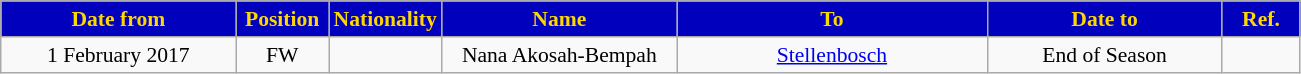<table class="wikitable" style="text-align:center; font-size:90%; ">
<tr>
<th style="background:#0000BD; color:gold; width:150px;">Date from</th>
<th style="background:#0000BD; color:gold; width:55px;">Position</th>
<th style="background:#0000BD; color:gold; width:55px;">Nationality</th>
<th style="background:#0000BD; color:gold; width:150px;">Name</th>
<th style="background:#0000BD; color:gold; width:200px;">To</th>
<th style="background:#0000BD; color:gold; width:150px;">Date to</th>
<th style="background:#0000BD; color:gold; width:45px;">Ref.</th>
</tr>
<tr>
<td>1 February 2017</td>
<td>FW</td>
<td></td>
<td>Nana Akosah-Bempah</td>
<td><a href='#'>Stellenbosch</a></td>
<td>End of Season</td>
<td></td>
</tr>
</table>
